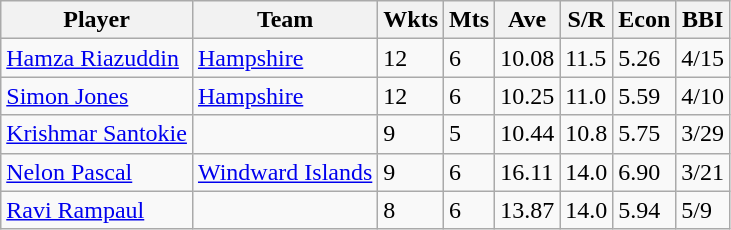<table class="wikitable">
<tr>
<th>Player</th>
<th>Team</th>
<th>Wkts</th>
<th>Mts</th>
<th>Ave</th>
<th>S/R</th>
<th>Econ</th>
<th>BBI</th>
</tr>
<tr>
<td><a href='#'>Hamza Riazuddin</a></td>
<td> <a href='#'>Hampshire</a></td>
<td>12</td>
<td>6</td>
<td>10.08</td>
<td>11.5</td>
<td>5.26</td>
<td>4/15</td>
</tr>
<tr>
<td><a href='#'>Simon Jones</a></td>
<td> <a href='#'>Hampshire</a></td>
<td>12</td>
<td>6</td>
<td>10.25</td>
<td>11.0</td>
<td>5.59</td>
<td>4/10</td>
</tr>
<tr>
<td><a href='#'>Krishmar Santokie</a></td>
<td></td>
<td>9</td>
<td>5</td>
<td>10.44</td>
<td>10.8</td>
<td>5.75</td>
<td>3/29</td>
</tr>
<tr>
<td><a href='#'>Nelon Pascal</a></td>
<td> <a href='#'>Windward Islands</a></td>
<td>9</td>
<td>6</td>
<td>16.11</td>
<td>14.0</td>
<td>6.90</td>
<td>3/21</td>
</tr>
<tr>
<td><a href='#'>Ravi Rampaul</a></td>
<td></td>
<td>8</td>
<td>6</td>
<td>13.87</td>
<td>14.0</td>
<td>5.94</td>
<td>5/9</td>
</tr>
</table>
